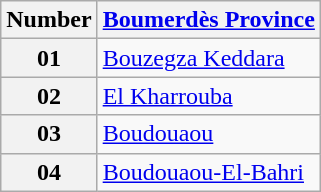<table class="wikitable">
<tr>
<th>Number</th>
<th><a href='#'>Boumerdès Province</a></th>
</tr>
<tr>
<th>01</th>
<td><a href='#'>Bouzegza Keddara</a></td>
</tr>
<tr>
<th>02</th>
<td><a href='#'>El Kharrouba</a></td>
</tr>
<tr>
<th>03</th>
<td><a href='#'>Boudouaou</a></td>
</tr>
<tr>
<th>04</th>
<td><a href='#'>Boudouaou-El-Bahri</a></td>
</tr>
</table>
